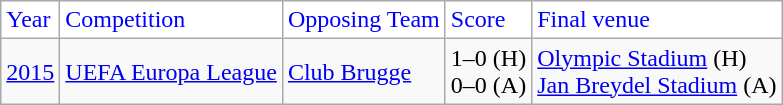<table class="wikitable">
<tr>
<td style="background:white;color:blue">Year</td>
<td style="background:white;color:blue">Competition</td>
<td style="background:white;color:blue">Opposing Team</td>
<td style="background:white;color:blue">Score</td>
<td style="background:white;color:blue">Final venue</td>
</tr>
<tr>
<td bgcolor=><a href='#'>2015</a></td>
<td><a href='#'>UEFA Europa League</a></td>
<td> <a href='#'>Club Brugge</a></td>
<td>1–0 (H) <br> 0–0 (A)</td>
<td><a href='#'>Olympic Stadium</a> (H)<br> <a href='#'>Jan Breydel Stadium</a> (A)</td>
</tr>
</table>
